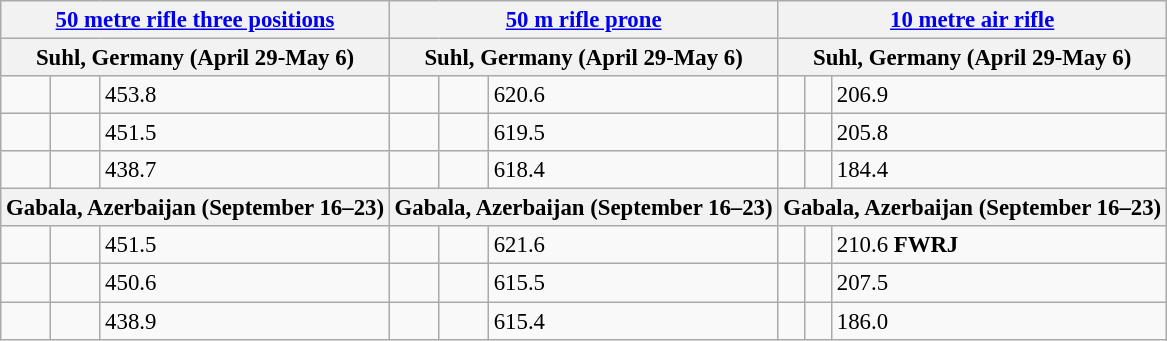<table class="wikitable" style="font-size: 95%">
<tr>
<th colspan="3"><a href='#'>50 metre rifle three positions</a></th>
<th colspan="3"><a href='#'>50 m rifle prone</a></th>
<th colspan="3"><a href='#'>10 metre air rifle</a></th>
</tr>
<tr>
<th colspan="3">Suhl, Germany (April 29-May 6)</th>
<th colspan="3">Suhl, Germany (April 29-May 6)</th>
<th colspan="3">Suhl, Germany (April 29-May 6)</th>
</tr>
<tr>
<td></td>
<td></td>
<td>453.8</td>
<td></td>
<td></td>
<td>620.6</td>
<td></td>
<td></td>
<td>206.9</td>
</tr>
<tr>
<td></td>
<td></td>
<td>451.5</td>
<td></td>
<td></td>
<td>619.5</td>
<td></td>
<td></td>
<td>205.8</td>
</tr>
<tr>
<td></td>
<td></td>
<td>438.7</td>
<td></td>
<td></td>
<td>618.4</td>
<td></td>
<td></td>
<td>184.4</td>
</tr>
<tr>
<th colspan="3">Gabala, Azerbaijan (September 16–23)</th>
<th colspan="3">Gabala, Azerbaijan (September 16–23)</th>
<th colspan="3">Gabala, Azerbaijan (September 16–23)</th>
</tr>
<tr>
<td></td>
<td></td>
<td>451.5</td>
<td></td>
<td></td>
<td>621.6</td>
<td></td>
<td></td>
<td>210.6 <strong>FWRJ</strong></td>
</tr>
<tr>
<td></td>
<td></td>
<td>450.6</td>
<td></td>
<td></td>
<td>615.5</td>
<td></td>
<td></td>
<td>207.5</td>
</tr>
<tr>
<td></td>
<td></td>
<td>438.9</td>
<td></td>
<td></td>
<td>615.4</td>
<td></td>
<td></td>
<td>186.0</td>
</tr>
</table>
